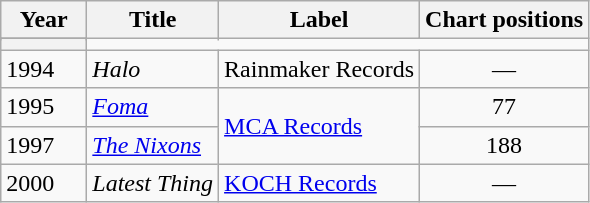<table class="wikitable">
<tr>
<th align=center rowspan="2">Year</th>
<th align=center rowspan="2">Title</th>
<th align=center rowspan="2">Label</th>
<th align=center>Chart positions</th>
</tr>
<tr>
</tr>
<tr>
</tr>
<tr>
<th width=50><small></small></th>
</tr>
<tr>
<td>1994</td>
<td><em>Halo</em></td>
<td>Rainmaker Records</td>
<td align=center>—</td>
</tr>
<tr>
<td>1995</td>
<td><em><a href='#'>Foma</a></em></td>
<td rowspan="2"><a href='#'>MCA Records</a></td>
<td align=center>77</td>
</tr>
<tr>
<td>1997</td>
<td><em><a href='#'>The Nixons</a></em></td>
<td align=center>188</td>
</tr>
<tr>
<td>2000</td>
<td><em>Latest Thing</em></td>
<td><a href='#'>KOCH Records</a></td>
<td align=center>—</td>
</tr>
</table>
